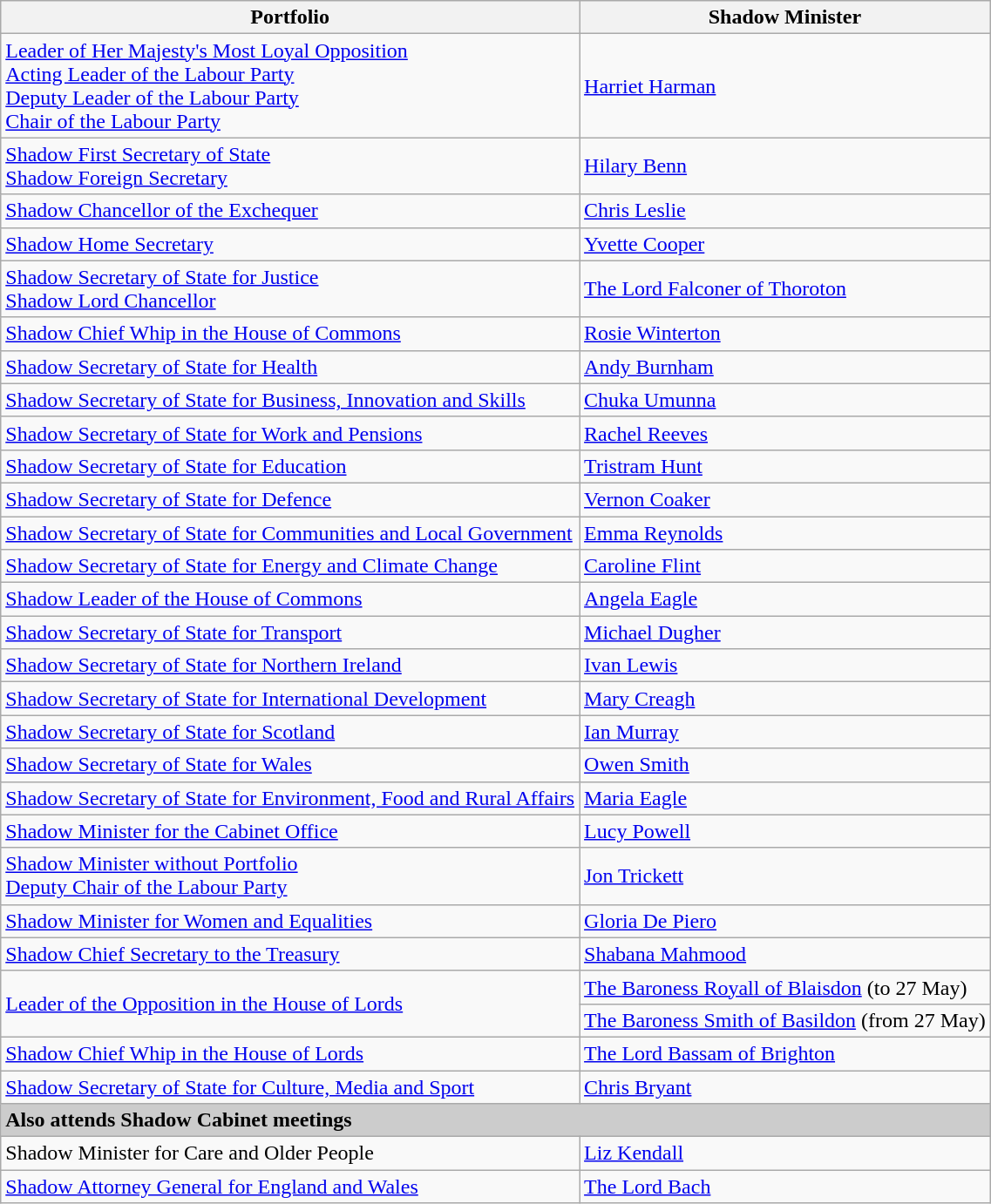<table class="wikitable">
<tr>
<th>Portfolio</th>
<th>Shadow Minister</th>
</tr>
<tr>
<td><a href='#'>Leader of Her Majesty's Most Loyal Opposition</a><br><a href='#'>Acting Leader of the Labour Party</a><br><a href='#'>Deputy Leader of the Labour Party</a><br><a href='#'>Chair of the Labour Party</a></td>
<td> <a href='#'>Harriet Harman</a> </td>
</tr>
<tr>
<td><a href='#'>Shadow First Secretary of State</a><br><a href='#'>Shadow Foreign Secretary</a></td>
<td> <a href='#'>Hilary Benn</a> </td>
</tr>
<tr>
<td><a href='#'>Shadow Chancellor of the Exchequer</a></td>
<td><a href='#'>Chris Leslie</a> </td>
</tr>
<tr>
<td><a href='#'>Shadow Home Secretary</a></td>
<td> <a href='#'>Yvette Cooper</a> </td>
</tr>
<tr>
<td><a href='#'>Shadow Secretary of State for Justice</a><br><a href='#'>Shadow Lord Chancellor</a></td>
<td> <a href='#'>The Lord Falconer of Thoroton</a> </td>
</tr>
<tr>
<td><a href='#'>Shadow Chief Whip in the House of Commons</a></td>
<td> <a href='#'>Rosie Winterton</a> </td>
</tr>
<tr>
<td><a href='#'>Shadow Secretary of State for Health</a></td>
<td> <a href='#'>Andy Burnham</a> </td>
</tr>
<tr>
<td><a href='#'>Shadow Secretary of State for Business, Innovation and Skills</a></td>
<td><a href='#'>Chuka Umunna</a> </td>
</tr>
<tr>
<td><a href='#'>Shadow Secretary of State for Work and Pensions</a></td>
<td><a href='#'>Rachel Reeves</a> </td>
</tr>
<tr>
<td><a href='#'>Shadow Secretary of State for Education</a></td>
<td><a href='#'>Tristram Hunt</a> </td>
</tr>
<tr>
<td><a href='#'>Shadow Secretary of State for Defence</a></td>
<td><a href='#'>Vernon Coaker</a> </td>
</tr>
<tr>
<td><a href='#'>Shadow Secretary of State for Communities and Local Government</a></td>
<td><a href='#'>Emma Reynolds</a> </td>
</tr>
<tr>
<td><a href='#'>Shadow Secretary of State for Energy and Climate Change</a></td>
<td> <a href='#'>Caroline Flint</a> </td>
</tr>
<tr>
<td><a href='#'>Shadow Leader of the House of Commons</a></td>
<td><a href='#'>Angela Eagle</a> </td>
</tr>
<tr>
<td><a href='#'>Shadow Secretary of State for Transport</a></td>
<td><a href='#'>Michael Dugher</a> </td>
</tr>
<tr>
<td><a href='#'>Shadow Secretary of State for Northern Ireland</a></td>
<td><a href='#'>Ivan Lewis</a> </td>
</tr>
<tr>
<td><a href='#'>Shadow Secretary of State for International Development</a></td>
<td><a href='#'>Mary Creagh</a> </td>
</tr>
<tr>
<td><a href='#'>Shadow Secretary of State for Scotland</a></td>
<td><a href='#'>Ian Murray</a> </td>
</tr>
<tr>
<td><a href='#'>Shadow Secretary of State for Wales</a></td>
<td><a href='#'>Owen Smith</a> </td>
</tr>
<tr>
<td><a href='#'>Shadow Secretary of State for Environment, Food and Rural Affairs</a></td>
<td><a href='#'>Maria Eagle</a> </td>
</tr>
<tr>
<td><a href='#'>Shadow Minister for the Cabinet Office</a></td>
<td><a href='#'>Lucy Powell</a> </td>
</tr>
<tr>
<td><a href='#'>Shadow Minister without Portfolio</a><br><a href='#'>Deputy Chair of the Labour Party</a></td>
<td><a href='#'>Jon Trickett</a> </td>
</tr>
<tr>
<td><a href='#'>Shadow Minister for Women and Equalities</a></td>
<td><a href='#'>Gloria De Piero</a> </td>
</tr>
<tr>
<td><a href='#'>Shadow Chief Secretary to the Treasury</a></td>
<td><a href='#'>Shabana Mahmood</a> </td>
</tr>
<tr>
<td rowspan=2><a href='#'>Leader of the Opposition in the House of Lords</a></td>
<td> <a href='#'>The Baroness Royall of Blaisdon</a>  (to 27 May)</td>
</tr>
<tr>
<td> <a href='#'>The Baroness Smith of Basildon</a>  (from 27 May)</td>
</tr>
<tr>
<td><a href='#'>Shadow Chief Whip in the House of Lords</a></td>
<td> <a href='#'>The Lord Bassam of Brighton</a> </td>
</tr>
<tr>
<td><a href='#'>Shadow Secretary of State for Culture, Media and Sport</a></td>
<td><a href='#'>Chris Bryant</a> </td>
</tr>
<tr>
<td style="background:#cccccc;" colspan="4"><strong>Also attends Shadow Cabinet meetings</strong></td>
</tr>
<tr>
<td>Shadow Minister for Care and Older People</td>
<td><a href='#'>Liz Kendall</a> </td>
</tr>
<tr>
<td><a href='#'>Shadow Attorney General for England and Wales</a></td>
<td> <a href='#'>The Lord Bach</a> </td>
</tr>
</table>
